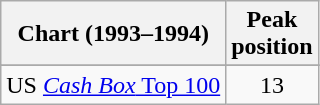<table class="wikitable sortable">
<tr>
<th align="left">Chart (1993–1994)</th>
<th align="center">Peak<br>position</th>
</tr>
<tr>
</tr>
<tr>
</tr>
<tr>
</tr>
<tr>
<td>US <a href='#'><em>Cash Box</em> Top 100</a></td>
<td align="center">13</td>
</tr>
</table>
